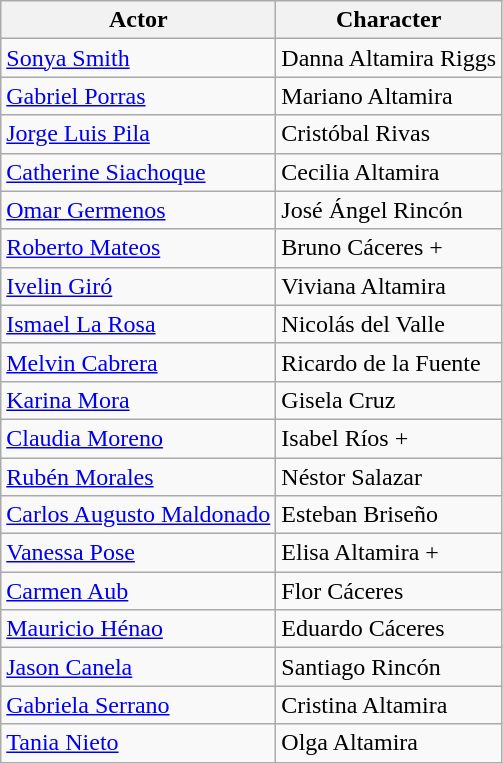<table class="wikitable">
<tr>
<th>Actor</th>
<th>Character</th>
</tr>
<tr>
<td><a href='#'>Sonya Smith</a></td>
<td>Danna Altamira Riggs</td>
</tr>
<tr>
<td><a href='#'>Gabriel Porras</a></td>
<td>Mariano Altamira</td>
</tr>
<tr>
<td><a href='#'>Jorge Luis Pila</a></td>
<td>Cristóbal Rivas</td>
</tr>
<tr>
<td><a href='#'>Catherine Siachoque</a></td>
<td>Cecilia Altamira</td>
</tr>
<tr>
<td><a href='#'>Omar Germenos</a></td>
<td>José Ángel Rincón</td>
</tr>
<tr>
<td><a href='#'>Roberto Mateos</a></td>
<td>Bruno Cáceres +</td>
</tr>
<tr>
<td><a href='#'>Ivelin Giró</a></td>
<td>Viviana Altamira</td>
</tr>
<tr>
<td><a href='#'>Ismael La Rosa</a></td>
<td>Nicolás del Valle</td>
</tr>
<tr>
<td><a href='#'>Melvin Cabrera</a></td>
<td>Ricardo de la Fuente</td>
</tr>
<tr>
<td><a href='#'>Karina Mora</a></td>
<td>Gisela Cruz</td>
</tr>
<tr>
<td><a href='#'>Claudia Moreno</a></td>
<td>Isabel Ríos +</td>
</tr>
<tr>
<td><a href='#'>Rubén Morales</a></td>
<td>Néstor Salazar</td>
</tr>
<tr>
<td><a href='#'>Carlos Augusto Maldonado</a></td>
<td>Esteban Briseño</td>
</tr>
<tr>
<td><a href='#'>Vanessa Pose</a></td>
<td>Elisa Altamira +</td>
</tr>
<tr>
<td><a href='#'>Carmen Aub</a></td>
<td>Flor Cáceres</td>
</tr>
<tr>
<td><a href='#'>Mauricio Hénao</a></td>
<td>Eduardo Cáceres</td>
</tr>
<tr>
<td><a href='#'>Jason Canela</a></td>
<td>Santiago Rincón</td>
</tr>
<tr>
<td><a href='#'>Gabriela Serrano</a></td>
<td>Cristina Altamira</td>
</tr>
<tr>
<td><a href='#'>Tania Nieto</a></td>
<td>Olga Altamira</td>
</tr>
</table>
